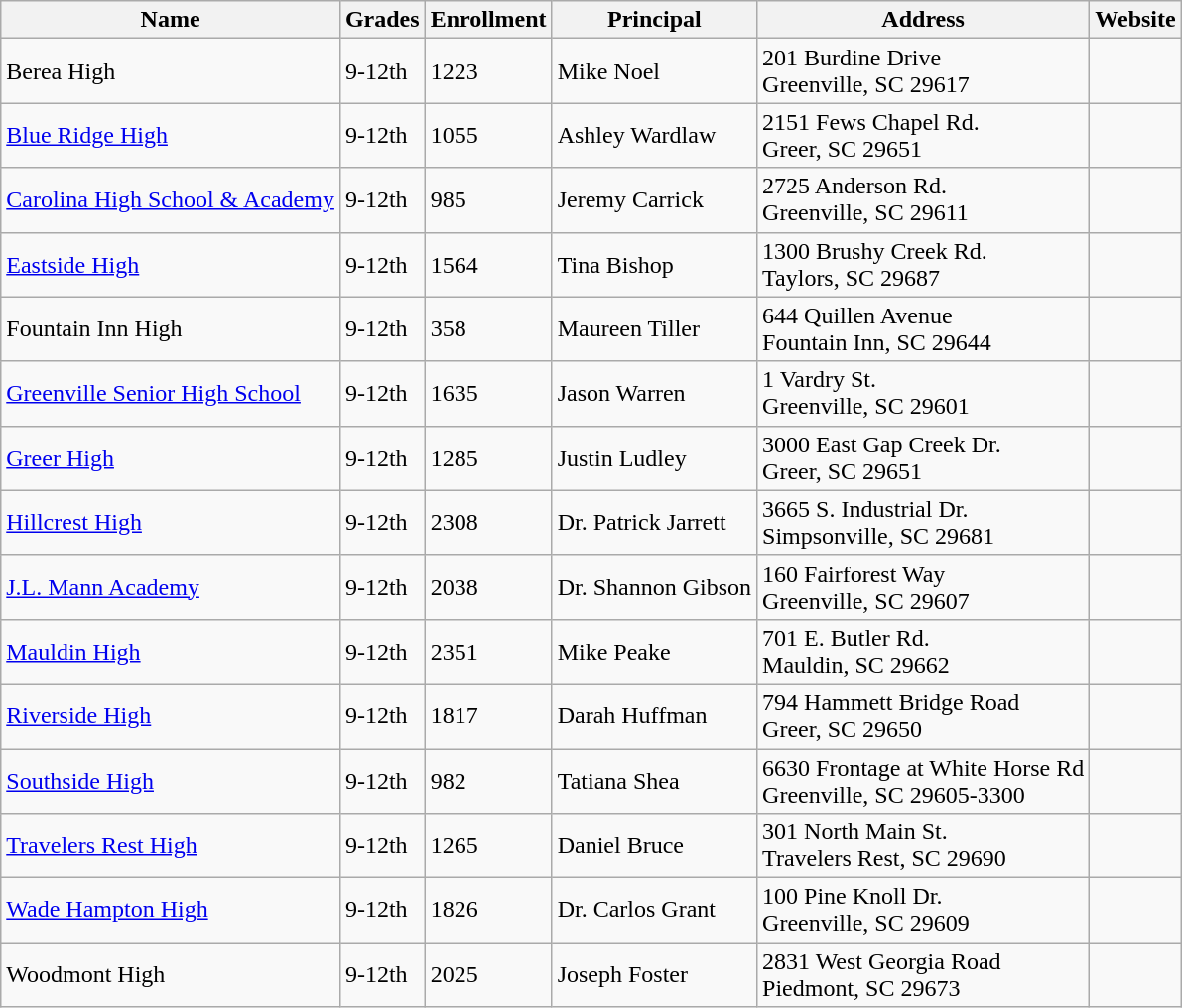<table class="wikitable">
<tr>
<th>Name</th>
<th>Grades</th>
<th>Enrollment</th>
<th>Principal</th>
<th>Address</th>
<th>Website</th>
</tr>
<tr>
<td>Berea High</td>
<td>9-12th</td>
<td>1223</td>
<td>Mike Noel</td>
<td>201 Burdine Drive<br>Greenville, SC 29617</td>
<td></td>
</tr>
<tr>
<td><a href='#'>Blue Ridge High</a></td>
<td>9-12th</td>
<td>1055</td>
<td>Ashley Wardlaw</td>
<td>2151 Fews Chapel Rd.<br>Greer, SC 29651</td>
<td></td>
</tr>
<tr>
<td><a href='#'>Carolina High School & Academy</a></td>
<td>9-12th</td>
<td>985</td>
<td>Jeremy Carrick</td>
<td>2725 Anderson Rd.<br>Greenville, SC 29611</td>
<td></td>
</tr>
<tr>
<td><a href='#'>Eastside High</a></td>
<td>9-12th</td>
<td>1564</td>
<td>Tina Bishop</td>
<td>1300 Brushy Creek Rd.<br>Taylors, SC 29687</td>
<td></td>
</tr>
<tr>
<td>Fountain Inn High</td>
<td>9-12th</td>
<td>358</td>
<td>Maureen Tiller</td>
<td>644 Quillen Avenue<br>Fountain Inn, SC 29644</td>
<td></td>
</tr>
<tr>
<td><a href='#'>Greenville Senior High School</a></td>
<td>9-12th</td>
<td>1635</td>
<td>Jason Warren</td>
<td>1 Vardry St.<br>Greenville, SC 29601</td>
<td></td>
</tr>
<tr>
<td><a href='#'>Greer High</a></td>
<td>9-12th</td>
<td>1285</td>
<td>Justin Ludley</td>
<td>3000 East Gap Creek Dr.<br>Greer, SC 29651</td>
<td></td>
</tr>
<tr>
<td><a href='#'>Hillcrest High</a></td>
<td>9-12th</td>
<td>2308</td>
<td>Dr. Patrick Jarrett</td>
<td>3665 S. Industrial Dr.<br>Simpsonville, SC 29681</td>
<td></td>
</tr>
<tr>
<td><a href='#'>J.L. Mann Academy</a></td>
<td>9-12th</td>
<td>2038</td>
<td>Dr. Shannon Gibson</td>
<td>160 Fairforest Way<br>Greenville, SC 29607</td>
<td></td>
</tr>
<tr>
<td><a href='#'>Mauldin High</a></td>
<td>9-12th</td>
<td>2351</td>
<td>Mike Peake</td>
<td>701 E. Butler Rd.<br>Mauldin, SC 29662</td>
<td></td>
</tr>
<tr>
<td><a href='#'>Riverside High</a></td>
<td>9-12th</td>
<td>1817</td>
<td>Darah Huffman</td>
<td>794 Hammett Bridge Road<br>Greer, SC 29650</td>
<td></td>
</tr>
<tr>
<td><a href='#'>Southside High</a></td>
<td>9-12th</td>
<td>982</td>
<td>Tatiana Shea</td>
<td>6630 Frontage at White Horse Rd<br>Greenville, SC 29605-3300</td>
<td></td>
</tr>
<tr>
<td><a href='#'>Travelers Rest High</a></td>
<td>9-12th</td>
<td>1265</td>
<td>Daniel Bruce</td>
<td>301 North Main St.<br>Travelers Rest, SC 29690</td>
<td></td>
</tr>
<tr>
<td><a href='#'>Wade Hampton High</a></td>
<td>9-12th</td>
<td>1826</td>
<td>Dr. Carlos Grant</td>
<td>100 Pine Knoll Dr.<br>Greenville, SC 29609</td>
<td></td>
</tr>
<tr>
<td>Woodmont High</td>
<td>9-12th</td>
<td>2025</td>
<td>Joseph Foster</td>
<td>2831 West Georgia Road<br>Piedmont, SC 29673</td>
<td></td>
</tr>
</table>
